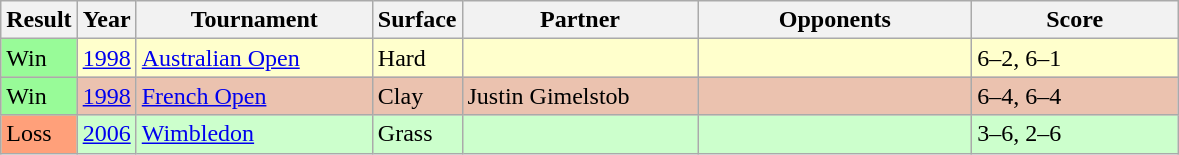<table class="sortable wikitable">
<tr>
<th>Result</th>
<th>Year</th>
<th width=150>Tournament</th>
<th>Surface</th>
<th width=150>Partner</th>
<th width=175>Opponents</th>
<th width=130>Score</th>
</tr>
<tr bgcolor=FFFFCC>
<td bgcolor=98FB98>Win</td>
<td><a href='#'>1998</a></td>
<td><a href='#'>Australian Open</a></td>
<td>Hard</td>
<td></td>
<td></td>
<td>6–2, 6–1</td>
</tr>
<tr bgcolor=EBC2AF>
<td bgcolor=98FB98>Win</td>
<td><a href='#'>1998</a></td>
<td><a href='#'>French Open</a></td>
<td>Clay</td>
<td> Justin Gimelstob</td>
<td></td>
<td>6–4, 6–4</td>
</tr>
<tr bgcolor=CCFFCC>
<td bgcolor=FFA07A>Loss</td>
<td><a href='#'>2006</a></td>
<td><a href='#'>Wimbledon</a></td>
<td>Grass</td>
<td></td>
<td></td>
<td>3–6, 2–6</td>
</tr>
</table>
